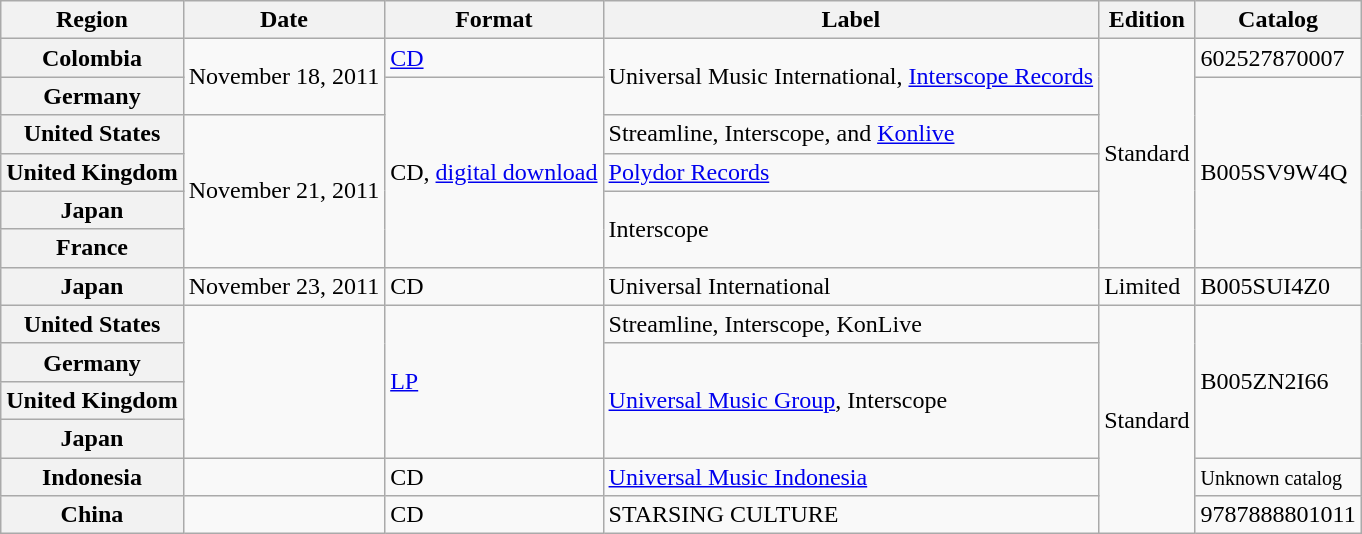<table class="wikitable plainrowheaders">
<tr>
<th scope="col">Region</th>
<th scope="col">Date</th>
<th scope="col">Format</th>
<th scope="col">Label</th>
<th scope="col">Edition</th>
<th scope="col">Catalog</th>
</tr>
<tr>
<th scope="row">Colombia</th>
<td rowspan="2">November 18, 2011</td>
<td><a href='#'>CD</a></td>
<td rowspan="2">Universal Music International, <a href='#'>Interscope Records</a></td>
<td rowspan="6">Standard</td>
<td>602527870007</td>
</tr>
<tr>
<th scope="row">Germany</th>
<td rowspan="5">CD, <a href='#'>digital download</a></td>
<td rowspan="5">B005SV9W4Q</td>
</tr>
<tr>
<th scope="row">United States</th>
<td rowspan="4">November 21, 2011</td>
<td>Streamline, Interscope, and <a href='#'>Konlive</a></td>
</tr>
<tr>
<th scope="row">United Kingdom</th>
<td><a href='#'>Polydor Records</a></td>
</tr>
<tr>
<th scope="row">Japan</th>
<td rowspan="2">Interscope</td>
</tr>
<tr>
<th scope="row">France</th>
</tr>
<tr>
<th scope="row">Japan</th>
<td>November 23, 2011</td>
<td>CD</td>
<td>Universal International</td>
<td>Limited</td>
<td>B005SUI4Z0</td>
</tr>
<tr>
<th scope="row">United States</th>
<td rowspan="4"></td>
<td rowspan="4"><a href='#'>LP</a></td>
<td>Streamline, Interscope, KonLive</td>
<td rowspan="6">Standard</td>
<td rowspan="4">B005ZN2I66</td>
</tr>
<tr>
<th scope="row">Germany</th>
<td rowspan="3"><a href='#'>Universal Music Group</a>, Interscope</td>
</tr>
<tr>
<th scope="row">United Kingdom</th>
</tr>
<tr>
<th scope="row">Japan</th>
</tr>
<tr>
<th scope="row">Indonesia</th>
<td></td>
<td>CD</td>
<td><a href='#'>Universal Music Indonesia</a></td>
<td><small>Unknown catalog</small></td>
</tr>
<tr>
<th scope="row">China</th>
<td></td>
<td>CD</td>
<td>STARSING CULTURE</td>
<td>9787888801011</td>
</tr>
</table>
